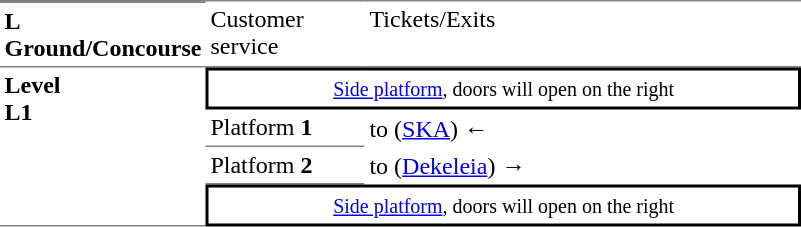<table table border=0 cellspacing=0 cellpadding=3>
<tr>
<td style="border-bottom:solid 1px gray;border-top:solid 2px gray;" width=50 valign=top><strong>L<br>Ground/Concourse</strong></td>
<td style="border-top:solid 1px gray;border-bottom:solid 1px gray;" width=100 valign=top>Customer service</td>
<td style="border-top:solid 1px gray;border-bottom:solid 1px gray;" width=285 valign=top>Tickets/Exits</td>
</tr>
<tr>
<td style="border-bottom:solid 1px gray;" rowspan=4 valign=top><strong>Level<br>L1</strong></td>
<td style="border-top:solid 2px black;border-right:solid 2px black;border-left:solid 2px black;border-bottom:solid 2px black;text-align:center;" colspan=2><small><a href='#'>Side platform</a>, doors will open on the right</small></td>
</tr>
<tr>
<td style="border-bottom:solid 1px gray;">Platform <strong>1</strong></td>
<td> to  (<a href='#'>SKA</a>) ←</td>
</tr>
<tr>
<td style="border-bottom:solid 1px gray;">Platform <strong>2</strong></td>
<td> to  (<a href='#'>Dekeleia</a>) →</td>
</tr>
<tr>
<td style="border-top:solid 2px black;border-left:solid 2px black;border-right:solid 2px black;border-bottom:solid 2px black;text-align:center;" colspan=2><small><a href='#'>Side platform</a>, doors will open on the right</small></td>
</tr>
</table>
